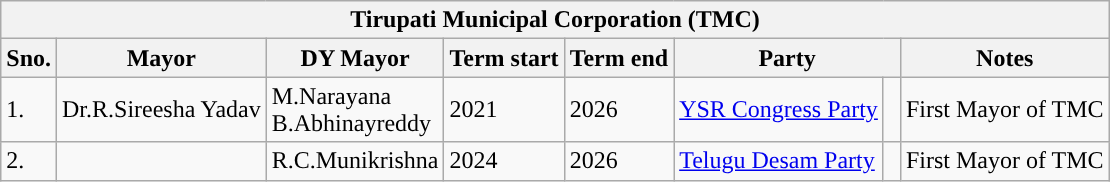<table class="wikitable sortable">
<tr>
<th colspan="8">Tirupati Municipal Corporation (TMC)</th>
</tr>
<tr>
<th>Sno.</th>
<th>Mayor</th>
<th>DY Mayor</th>
<th>Term start</th>
<th>Term end</th>
<th colspan=2>Party</th>
<th>Notes</th>
</tr>
<tr>
<td>1.</td>
<td>Dr.R.Sireesha Yadav</td>
<td>M.Narayana<br> B.Abhinayreddy</td>
<td>2021</td>
<td>2026</td>
<td rowspan="1"><a href='#'>YSR Congress Party</a></td>
<td rowspan="1" width="4px" style="background-color: "></td>
<td>First Mayor of TMC</td>
</tr>
<tr>
<td>2.</td>
<td></td>
<td>R.C.Munikrishna</td>
<td>2024</td>
<td>2026</td>
<td rowspan="1"><a href='#'>Telugu Desam Party</a></td>
<td rowspan="1" width="4px" style="background-color: "></td>
<td>First Mayor of TMC</td>
</tr>
</table>
